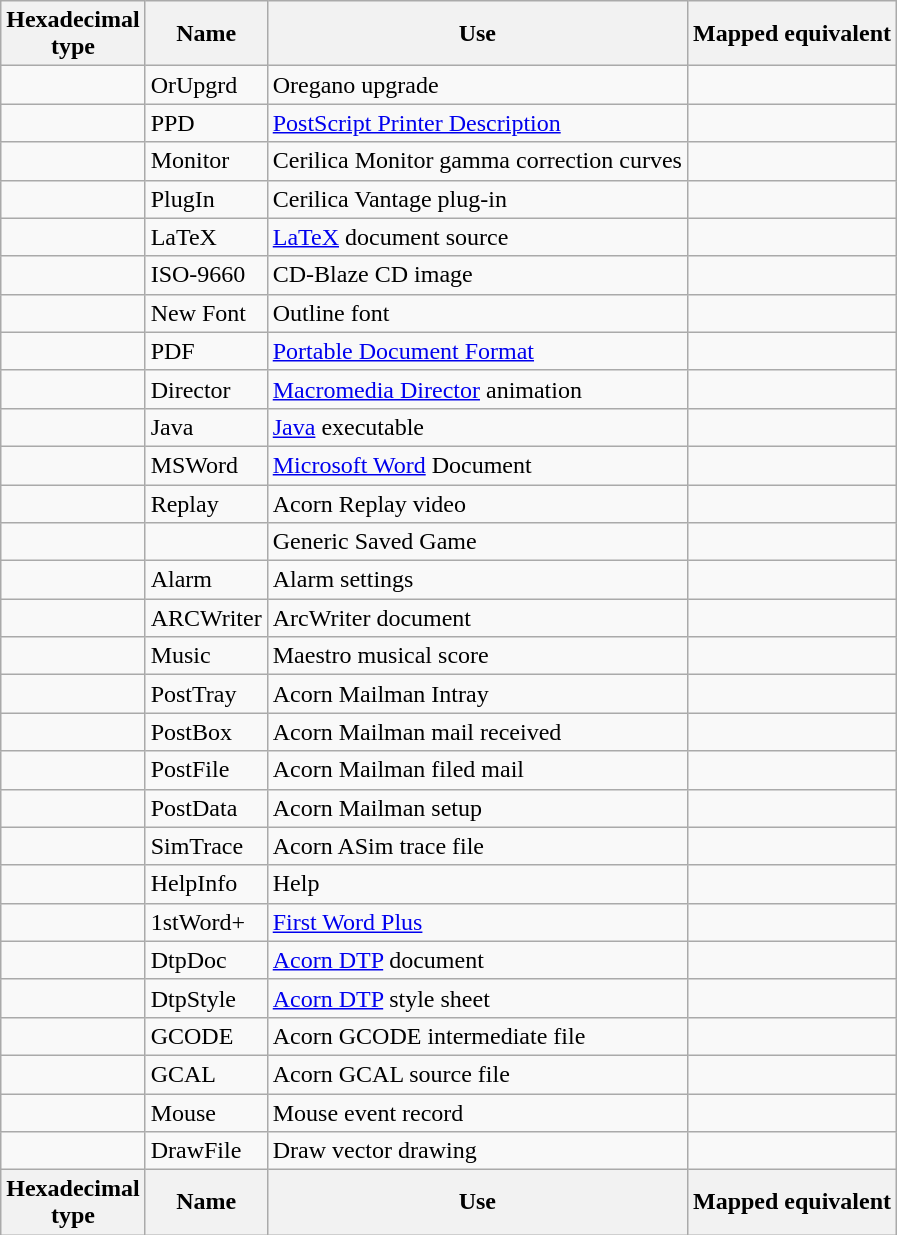<table class="wikitable sortable" style="width: auto;">
<tr>
<th>Hexadecimal<br>type</th>
<th>Name</th>
<th>Use</th>
<th>Mapped equivalent</th>
</tr>
<tr>
<td></td>
<td>OrUpgrd</td>
<td>Oregano upgrade</td>
<td></td>
</tr>
<tr>
<td></td>
<td>PPD</td>
<td><a href='#'>PostScript Printer Description</a></td>
<td></td>
</tr>
<tr>
<td></td>
<td>Monitor</td>
<td>Cerilica Monitor gamma correction curves</td>
<td></td>
</tr>
<tr>
<td></td>
<td>PlugIn</td>
<td>Cerilica Vantage plug-in</td>
<td></td>
</tr>
<tr>
<td></td>
<td>LaTeX</td>
<td><a href='#'>LaTeX</a> document source</td>
<td></td>
</tr>
<tr>
<td></td>
<td>ISO-9660</td>
<td>CD-Blaze CD image</td>
<td></td>
</tr>
<tr>
<td></td>
<td>New Font</td>
<td>Outline font</td>
<td></td>
</tr>
<tr>
<td></td>
<td>PDF</td>
<td><a href='#'>Portable Document Format</a></td>
<td></td>
</tr>
<tr>
<td></td>
<td>Director</td>
<td><a href='#'>Macromedia Director</a> animation</td>
<td></td>
</tr>
<tr>
<td></td>
<td>Java</td>
<td><a href='#'>Java</a> executable</td>
<td></td>
</tr>
<tr>
<td></td>
<td>MSWord</td>
<td><a href='#'>Microsoft Word</a> Document</td>
<td></td>
</tr>
<tr>
<td></td>
<td>Replay</td>
<td>Acorn Replay video</td>
<td></td>
</tr>
<tr>
<td></td>
<td></td>
<td>Generic Saved Game</td>
<td></td>
</tr>
<tr>
<td></td>
<td>Alarm</td>
<td>Alarm settings</td>
<td></td>
</tr>
<tr>
<td></td>
<td>ARCWriter</td>
<td>ArcWriter document</td>
<td></td>
</tr>
<tr>
<td></td>
<td>Music</td>
<td>Maestro musical score</td>
<td></td>
</tr>
<tr>
<td></td>
<td>PostTray</td>
<td>Acorn Mailman Intray</td>
<td></td>
</tr>
<tr>
<td></td>
<td>PostBox</td>
<td>Acorn Mailman mail received</td>
<td></td>
</tr>
<tr>
<td></td>
<td>PostFile</td>
<td>Acorn Mailman filed mail</td>
<td></td>
</tr>
<tr>
<td></td>
<td>PostData</td>
<td>Acorn Mailman setup</td>
<td></td>
</tr>
<tr>
<td></td>
<td>SimTrace</td>
<td>Acorn ASim trace file</td>
<td></td>
</tr>
<tr>
<td></td>
<td>HelpInfo</td>
<td>Help</td>
<td></td>
</tr>
<tr>
<td></td>
<td>1stWord+</td>
<td><a href='#'>First Word Plus</a></td>
<td></td>
</tr>
<tr>
<td></td>
<td>DtpDoc</td>
<td><a href='#'>Acorn DTP</a> document</td>
<td></td>
</tr>
<tr>
<td></td>
<td>DtpStyle</td>
<td><a href='#'>Acorn DTP</a> style sheet</td>
<td></td>
</tr>
<tr>
<td></td>
<td>GCODE</td>
<td>Acorn GCODE intermediate file</td>
<td></td>
</tr>
<tr>
<td></td>
<td>GCAL</td>
<td>Acorn GCAL source file</td>
<td></td>
</tr>
<tr>
<td></td>
<td>Mouse</td>
<td>Mouse event record</td>
<td></td>
</tr>
<tr>
<td></td>
<td>DrawFile</td>
<td>Draw vector drawing</td>
<td></td>
</tr>
<tr>
<th>Hexadecimal<br>type</th>
<th>Name</th>
<th>Use</th>
<th>Mapped equivalent</th>
</tr>
</table>
